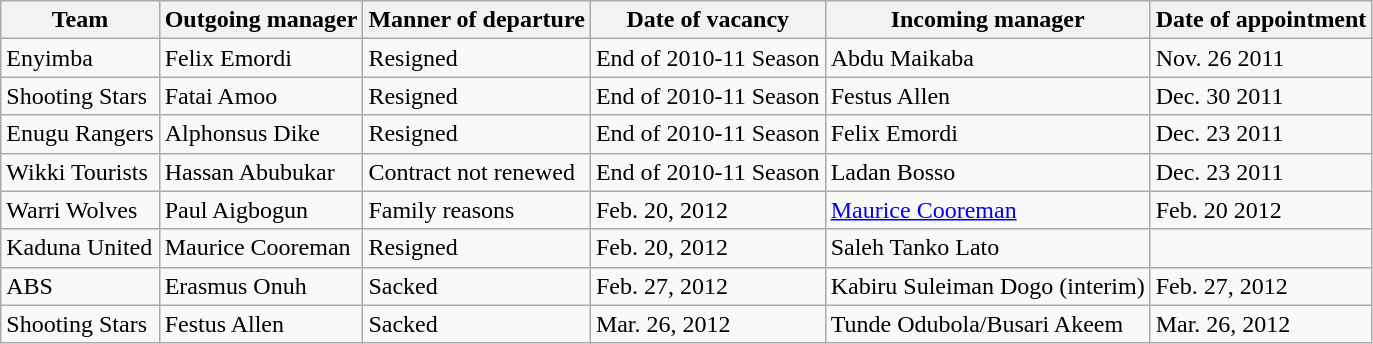<table class="wikitable">
<tr>
<th>Team</th>
<th>Outgoing manager</th>
<th>Manner of departure</th>
<th>Date of vacancy</th>
<th>Incoming manager</th>
<th>Date of appointment</th>
</tr>
<tr>
<td>Enyimba</td>
<td>Felix Emordi</td>
<td>Resigned</td>
<td>End of 2010-11 Season</td>
<td>Abdu Maikaba</td>
<td>Nov. 26 2011</td>
</tr>
<tr>
<td>Shooting Stars</td>
<td>Fatai Amoo</td>
<td>Resigned</td>
<td>End of 2010-11 Season</td>
<td>Festus Allen</td>
<td>Dec. 30 2011</td>
</tr>
<tr>
<td>Enugu Rangers</td>
<td>Alphonsus Dike</td>
<td>Resigned</td>
<td>End of 2010-11 Season</td>
<td>Felix Emordi</td>
<td>Dec. 23 2011</td>
</tr>
<tr>
<td>Wikki Tourists</td>
<td>Hassan Abubukar</td>
<td>Contract not renewed</td>
<td>End of 2010-11 Season</td>
<td>Ladan Bosso</td>
<td>Dec. 23 2011</td>
</tr>
<tr>
<td>Warri Wolves</td>
<td>Paul Aigbogun</td>
<td>Family reasons</td>
<td>Feb. 20, 2012</td>
<td><a href='#'>Maurice Cooreman</a></td>
<td>Feb. 20 2012</td>
</tr>
<tr>
<td>Kaduna United</td>
<td>Maurice Cooreman</td>
<td>Resigned</td>
<td>Feb. 20, 2012</td>
<td>Saleh Tanko Lato</td>
<td></td>
</tr>
<tr>
<td>ABS</td>
<td>Erasmus Onuh</td>
<td>Sacked</td>
<td>Feb. 27, 2012</td>
<td>Kabiru Suleiman Dogo (interim)</td>
<td>Feb. 27, 2012</td>
</tr>
<tr>
<td>Shooting Stars</td>
<td>Festus Allen</td>
<td>Sacked</td>
<td>Mar. 26, 2012</td>
<td>Tunde Odubola/Busari Akeem</td>
<td>Mar. 26, 2012</td>
</tr>
</table>
